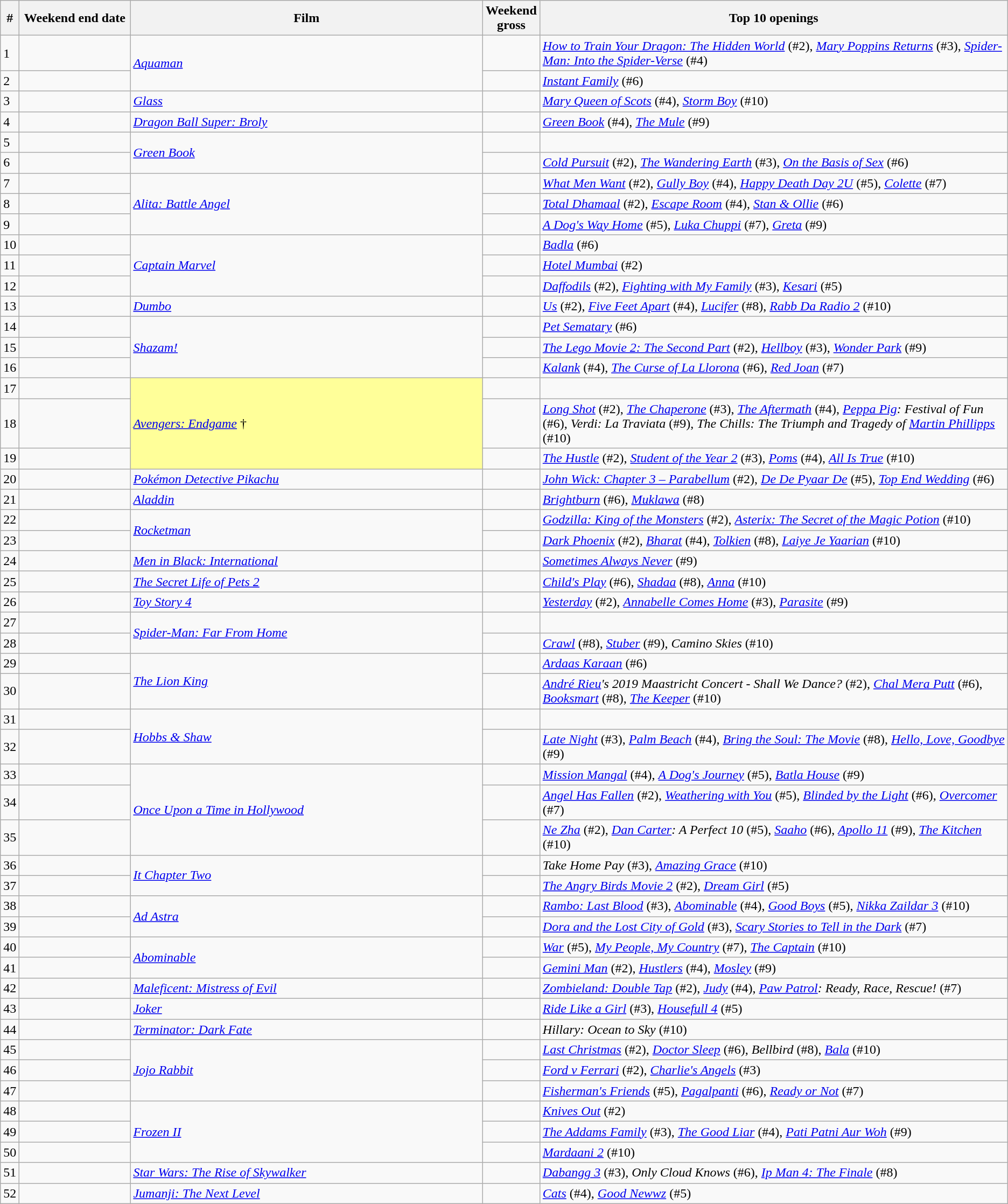<table class="wikitable sortable">
<tr>
<th abbr="Week">#</th>
<th abbr="Date" style="width:130px">Weekend end date</th>
<th style="width:35%;">Film</th>
<th abbr="Gross">Weekend<br>gross</th>
<th>Top 10 openings</th>
</tr>
<tr>
<td>1</td>
<td></td>
<td rowspan="2"><em><a href='#'>Aquaman</a></em></td>
<td></td>
<td><em><a href='#'>How to Train Your Dragon: The Hidden World</a></em> (#2), <em><a href='#'>Mary Poppins Returns</a></em> (#3), <em><a href='#'>Spider-Man: Into the Spider-Verse</a></em> (#4)</td>
</tr>
<tr>
<td>2</td>
<td></td>
<td></td>
<td><em><a href='#'>Instant Family</a></em> (#6)</td>
</tr>
<tr>
<td>3</td>
<td></td>
<td><em><a href='#'>Glass</a></em></td>
<td></td>
<td><em><a href='#'>Mary Queen of Scots</a></em> (#4), <em><a href='#'>Storm Boy</a></em> (#10)</td>
</tr>
<tr>
<td>4</td>
<td></td>
<td><em><a href='#'>Dragon Ball Super: Broly</a></em></td>
<td></td>
<td><em><a href='#'>Green Book</a></em> (#4), <em><a href='#'>The Mule</a></em> (#9)</td>
</tr>
<tr>
<td>5</td>
<td></td>
<td rowspan="2"><em><a href='#'>Green Book</a></em></td>
<td></td>
<td></td>
</tr>
<tr>
<td>6</td>
<td></td>
<td></td>
<td><em><a href='#'>Cold Pursuit</a></em> (#2), <em><a href='#'>The Wandering Earth</a></em> (#3), <em><a href='#'>On the Basis of Sex</a></em> (#6)</td>
</tr>
<tr>
<td>7</td>
<td></td>
<td rowspan="3"><em><a href='#'>Alita: Battle Angel</a></em></td>
<td></td>
<td><em><a href='#'>What Men Want</a></em> (#2), <em><a href='#'>Gully Boy</a></em> (#4), <em><a href='#'>Happy Death Day 2U</a></em> (#5), <em><a href='#'>Colette</a></em> (#7)</td>
</tr>
<tr>
<td>8</td>
<td></td>
<td></td>
<td><em><a href='#'>Total Dhamaal</a></em> (#2), <em><a href='#'>Escape Room</a></em> (#4), <em><a href='#'>Stan & Ollie</a></em> (#6)</td>
</tr>
<tr>
<td>9</td>
<td></td>
<td></td>
<td><em><a href='#'>A Dog's Way Home</a></em> (#5), <em><a href='#'>Luka Chuppi</a></em> (#7), <em><a href='#'>Greta</a></em> (#9)</td>
</tr>
<tr>
<td>10</td>
<td></td>
<td rowspan="3"><em><a href='#'>Captain Marvel</a></em></td>
<td></td>
<td><em><a href='#'>Badla</a></em> (#6)</td>
</tr>
<tr>
<td>11</td>
<td></td>
<td></td>
<td><em><a href='#'>Hotel Mumbai</a></em> (#2)</td>
</tr>
<tr>
<td>12</td>
<td></td>
<td></td>
<td><em><a href='#'>Daffodils</a></em> (#2), <em><a href='#'>Fighting with My Family</a></em> (#3), <em><a href='#'>Kesari</a></em> (#5)</td>
</tr>
<tr>
<td>13</td>
<td></td>
<td><em><a href='#'>Dumbo</a></em></td>
<td></td>
<td><em><a href='#'>Us</a></em> (#2), <em><a href='#'>Five Feet Apart</a></em> (#4), <em><a href='#'>Lucifer</a></em> (#8), <em><a href='#'>Rabb Da Radio 2</a></em> (#10)</td>
</tr>
<tr>
<td>14</td>
<td></td>
<td rowspan="3"><em><a href='#'>Shazam!</a></em></td>
<td></td>
<td><em><a href='#'>Pet Sematary</a></em> (#6)</td>
</tr>
<tr>
<td>15</td>
<td></td>
<td></td>
<td><em><a href='#'>The Lego Movie 2: The Second Part</a></em> (#2), <em><a href='#'>Hellboy</a></em> (#3), <em><a href='#'>Wonder Park</a></em> (#9)</td>
</tr>
<tr>
<td>16</td>
<td></td>
<td></td>
<td><em><a href='#'>Kalank</a></em> (#4), <em><a href='#'>The Curse of La Llorona</a></em> (#6), <em><a href='#'>Red Joan</a></em> (#7)</td>
</tr>
<tr>
<td>17</td>
<td></td>
<td rowspan="3" style="background-color:#FFFF99"><em><a href='#'>Avengers: Endgame</a></em> †</td>
<td></td>
<td></td>
</tr>
<tr>
<td>18</td>
<td></td>
<td></td>
<td><em><a href='#'>Long Shot</a></em> (#2), <em><a href='#'>The Chaperone</a></em> (#3), <em><a href='#'>The Aftermath</a></em> (#4), <em><a href='#'>Peppa Pig</a>: Festival of Fun</em> (#6), <em>Verdi: La Traviata</em> (#9), <em>The Chills: The Triumph and Tragedy of <a href='#'>Martin Phillipps</a></em> (#10)</td>
</tr>
<tr>
<td>19</td>
<td></td>
<td></td>
<td><em><a href='#'>The Hustle</a></em> (#2), <em><a href='#'>Student of the Year 2</a></em> (#3), <em><a href='#'>Poms</a></em> (#4), <em><a href='#'>All Is True</a></em> (#10)</td>
</tr>
<tr>
<td>20</td>
<td></td>
<td><em><a href='#'>Pokémon Detective Pikachu</a></em></td>
<td></td>
<td><em><a href='#'>John Wick: Chapter 3 – Parabellum</a></em> (#2), <em><a href='#'>De De Pyaar De</a></em> (#5), <em><a href='#'>Top End Wedding</a></em> (#6)</td>
</tr>
<tr>
<td>21</td>
<td></td>
<td><em><a href='#'>Aladdin</a></em></td>
<td></td>
<td><em><a href='#'>Brightburn</a></em> (#6), <em><a href='#'>Muklawa</a></em> (#8)</td>
</tr>
<tr>
<td>22</td>
<td></td>
<td rowspan="2"><em><a href='#'>Rocketman</a></em></td>
<td></td>
<td><em><a href='#'>Godzilla: King of the Monsters</a></em> (#2), <em><a href='#'>Asterix: The Secret of the Magic Potion</a></em> (#10)</td>
</tr>
<tr>
<td>23</td>
<td></td>
<td></td>
<td><em><a href='#'>Dark Phoenix</a></em> (#2), <em><a href='#'>Bharat</a></em> (#4), <em><a href='#'>Tolkien</a></em> (#8), <em><a href='#'>Laiye Je Yaarian</a></em> (#10)</td>
</tr>
<tr>
<td>24</td>
<td></td>
<td><em><a href='#'>Men in Black: International</a></em></td>
<td></td>
<td><em><a href='#'>Sometimes Always Never</a></em> (#9)</td>
</tr>
<tr>
<td>25</td>
<td></td>
<td><em><a href='#'>The Secret Life of Pets 2</a></em></td>
<td></td>
<td><em><a href='#'>Child's Play</a></em> (#6), <em><a href='#'>Shadaa</a></em> (#8), <em><a href='#'>Anna</a></em> (#10)</td>
</tr>
<tr>
<td>26</td>
<td></td>
<td><em><a href='#'>Toy Story 4</a></em></td>
<td></td>
<td><em><a href='#'>Yesterday</a></em> (#2), <em><a href='#'>Annabelle Comes Home</a></em> (#3), <em><a href='#'>Parasite</a></em> (#9)</td>
</tr>
<tr>
<td>27</td>
<td></td>
<td rowspan="2"><em><a href='#'>Spider-Man: Far From Home</a></em></td>
<td></td>
<td></td>
</tr>
<tr>
<td>28</td>
<td></td>
<td></td>
<td><em><a href='#'>Crawl</a></em> (#8), <em><a href='#'>Stuber</a></em> (#9), <em>Camino Skies</em> (#10)</td>
</tr>
<tr>
<td>29</td>
<td></td>
<td rowspan="2"><em><a href='#'>The Lion King</a></em></td>
<td></td>
<td><em><a href='#'>Ardaas Karaan</a></em> (#6)</td>
</tr>
<tr>
<td>30</td>
<td></td>
<td></td>
<td><em><a href='#'>André Rieu</a>'s 2019 Maastricht Concert - Shall We Dance?</em> (#2), <em><a href='#'>Chal Mera Putt</a></em> (#6), <em><a href='#'>Booksmart</a></em> (#8), <em><a href='#'>The Keeper</a></em> (#10)</td>
</tr>
<tr>
<td>31</td>
<td></td>
<td rowspan="2"><em><a href='#'>Hobbs & Shaw</a></em></td>
<td></td>
<td></td>
</tr>
<tr>
<td>32</td>
<td></td>
<td></td>
<td><em><a href='#'>Late Night</a></em> (#3), <em><a href='#'>Palm Beach</a></em> (#4), <em><a href='#'>Bring the Soul: The Movie</a></em> (#8), <em><a href='#'>Hello, Love, Goodbye</a></em> (#9)</td>
</tr>
<tr>
<td>33</td>
<td></td>
<td rowspan="3"><em><a href='#'>Once Upon a Time in Hollywood</a></em></td>
<td></td>
<td><em><a href='#'>Mission Mangal</a></em> (#4), <em><a href='#'>A Dog's Journey</a></em> (#5), <em><a href='#'>Batla House</a></em> (#9)</td>
</tr>
<tr>
<td>34</td>
<td></td>
<td></td>
<td><em><a href='#'>Angel Has Fallen</a></em> (#2), <em><a href='#'>Weathering with You</a></em> (#5), <em><a href='#'>Blinded by the Light</a></em> (#6), <em><a href='#'>Overcomer</a></em> (#7)</td>
</tr>
<tr>
<td>35</td>
<td></td>
<td></td>
<td><em><a href='#'>Ne Zha</a></em> (#2), <em><a href='#'>Dan Carter</a>: A Perfect 10</em> (#5), <em><a href='#'>Saaho</a></em> (#6), <em><a href='#'>Apollo 11</a></em> (#9), <em><a href='#'>The Kitchen</a></em> (#10)</td>
</tr>
<tr>
<td>36</td>
<td></td>
<td rowspan="2"><em><a href='#'>It Chapter Two</a></em></td>
<td></td>
<td><em>Take Home Pay</em> (#3), <em><a href='#'>Amazing Grace</a></em> (#10)</td>
</tr>
<tr>
<td>37</td>
<td></td>
<td></td>
<td><em><a href='#'>The Angry Birds Movie 2</a></em> (#2), <em><a href='#'>Dream Girl</a></em> (#5)</td>
</tr>
<tr>
<td>38</td>
<td></td>
<td rowspan="2"><em><a href='#'>Ad Astra</a></em></td>
<td></td>
<td><em><a href='#'>Rambo: Last Blood</a></em> (#3), <em><a href='#'>Abominable</a></em> (#4), <em><a href='#'>Good Boys</a></em> (#5), <em><a href='#'>Nikka Zaildar 3</a></em> (#10)</td>
</tr>
<tr>
<td>39</td>
<td></td>
<td></td>
<td><em><a href='#'>Dora and the Lost City of Gold</a></em> (#3), <em><a href='#'>Scary Stories to Tell in the Dark</a></em> (#7)</td>
</tr>
<tr>
<td>40</td>
<td></td>
<td rowspan="2"><em><a href='#'>Abominable</a></em></td>
<td></td>
<td><em><a href='#'>War</a></em> (#5), <em><a href='#'>My People, My Country</a></em> (#7), <em><a href='#'>The Captain</a></em> (#10)</td>
</tr>
<tr>
<td>41</td>
<td></td>
<td></td>
<td><em><a href='#'>Gemini Man</a></em> (#2), <em><a href='#'>Hustlers</a></em> (#4), <em><a href='#'>Mosley</a></em> (#9)</td>
</tr>
<tr>
<td>42</td>
<td></td>
<td><em><a href='#'>Maleficent: Mistress of Evil</a></em></td>
<td></td>
<td><em><a href='#'>Zombieland: Double Tap</a></em> (#2), <em><a href='#'>Judy</a></em> (#4), <em><a href='#'>Paw Patrol</a>: Ready, Race, Rescue!</em> (#7)</td>
</tr>
<tr>
<td>43</td>
<td></td>
<td><em><a href='#'>Joker</a></em></td>
<td></td>
<td><em><a href='#'>Ride Like a Girl</a></em> (#3), <em><a href='#'>Housefull 4</a></em> (#5)</td>
</tr>
<tr>
<td>44</td>
<td></td>
<td><em><a href='#'>Terminator: Dark Fate</a></em></td>
<td></td>
<td><em>Hillary: Ocean to Sky</em> (#10)</td>
</tr>
<tr>
<td>45</td>
<td></td>
<td rowspan="3"><em><a href='#'>Jojo Rabbit</a></em></td>
<td></td>
<td><em><a href='#'>Last Christmas</a></em> (#2), <em><a href='#'>Doctor Sleep</a></em> (#6), <em>Bellbird</em> (#8), <em><a href='#'>Bala</a></em> (#10)</td>
</tr>
<tr>
<td>46</td>
<td></td>
<td></td>
<td><em><a href='#'>Ford v Ferrari</a></em> (#2), <em><a href='#'>Charlie's Angels</a></em> (#3)</td>
</tr>
<tr>
<td>47</td>
<td></td>
<td></td>
<td><em><a href='#'>Fisherman's Friends</a></em> (#5), <em><a href='#'>Pagalpanti</a></em> (#6), <em><a href='#'>Ready or Not</a></em> (#7)</td>
</tr>
<tr>
<td>48</td>
<td></td>
<td rowspan="3"><em><a href='#'>Frozen II</a></em></td>
<td></td>
<td><em><a href='#'>Knives Out</a></em> (#2)</td>
</tr>
<tr>
<td>49</td>
<td></td>
<td></td>
<td><em><a href='#'>The Addams Family</a></em> (#3), <em><a href='#'>The Good Liar</a></em> (#4), <em><a href='#'>Pati Patni Aur Woh</a></em> (#9)</td>
</tr>
<tr>
<td>50</td>
<td></td>
<td></td>
<td><em><a href='#'>Mardaani 2</a></em> (#10)</td>
</tr>
<tr>
<td>51</td>
<td></td>
<td><em><a href='#'>Star Wars: The Rise of Skywalker</a></em></td>
<td></td>
<td><em><a href='#'>Dabangg 3</a></em> (#3), <em>Only Cloud Knows</em> (#6), <em><a href='#'>Ip Man 4: The Finale</a></em> (#8)</td>
</tr>
<tr>
<td>52</td>
<td></td>
<td><em><a href='#'>Jumanji: The Next Level</a></em></td>
<td></td>
<td><em><a href='#'>Cats</a></em> (#4), <em><a href='#'>Good Newwz</a></em> (#5)</td>
</tr>
</table>
